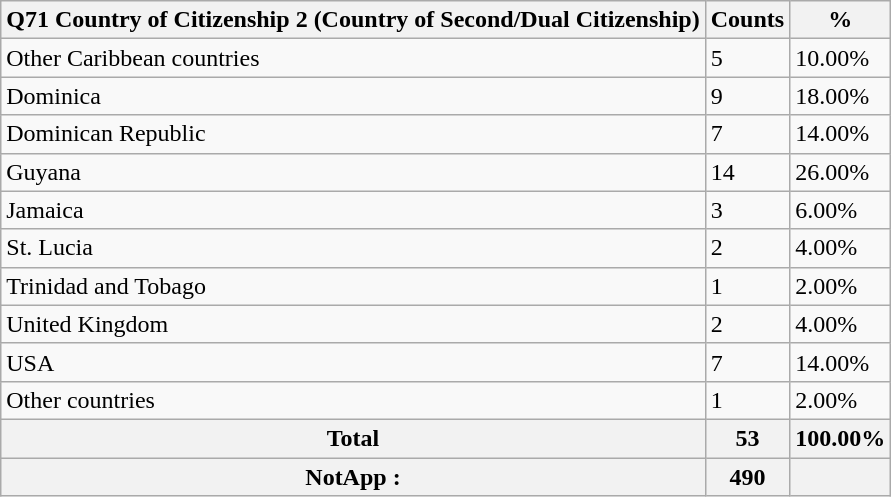<table class="wikitable sortable">
<tr>
<th>Q71 Country of Citizenship 2 (Country of Second/Dual Citizenship)</th>
<th>Counts</th>
<th>%</th>
</tr>
<tr>
<td>Other Caribbean countries</td>
<td>5</td>
<td>10.00%</td>
</tr>
<tr>
<td>Dominica</td>
<td>9</td>
<td>18.00%</td>
</tr>
<tr>
<td>Dominican Republic</td>
<td>7</td>
<td>14.00%</td>
</tr>
<tr>
<td>Guyana</td>
<td>14</td>
<td>26.00%</td>
</tr>
<tr>
<td>Jamaica</td>
<td>3</td>
<td>6.00%</td>
</tr>
<tr>
<td>St. Lucia</td>
<td>2</td>
<td>4.00%</td>
</tr>
<tr>
<td>Trinidad and Tobago</td>
<td>1</td>
<td>2.00%</td>
</tr>
<tr>
<td>United Kingdom</td>
<td>2</td>
<td>4.00%</td>
</tr>
<tr>
<td>USA</td>
<td>7</td>
<td>14.00%</td>
</tr>
<tr>
<td>Other countries</td>
<td>1</td>
<td>2.00%</td>
</tr>
<tr>
<th>Total</th>
<th>53</th>
<th>100.00%</th>
</tr>
<tr>
<th>NotApp :</th>
<th>490</th>
<th></th>
</tr>
</table>
